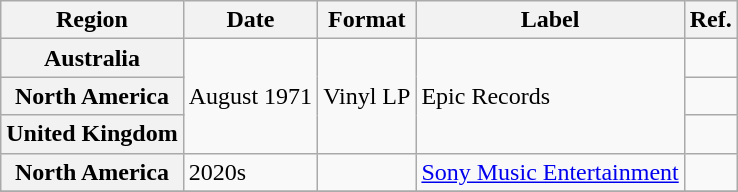<table class="wikitable plainrowheaders">
<tr>
<th scope="col">Region</th>
<th scope="col">Date</th>
<th scope="col">Format</th>
<th scope="col">Label</th>
<th scope="col">Ref.</th>
</tr>
<tr>
<th scope="row">Australia</th>
<td rowspan="3">August 1971</td>
<td rowspan="3">Vinyl LP</td>
<td rowspan="3">Epic Records</td>
<td></td>
</tr>
<tr>
<th scope="row">North America</th>
<td></td>
</tr>
<tr>
<th scope="row">United Kingdom</th>
<td></td>
</tr>
<tr>
<th scope="row">North America</th>
<td>2020s</td>
<td></td>
<td><a href='#'>Sony Music Entertainment</a></td>
<td></td>
</tr>
<tr>
</tr>
</table>
